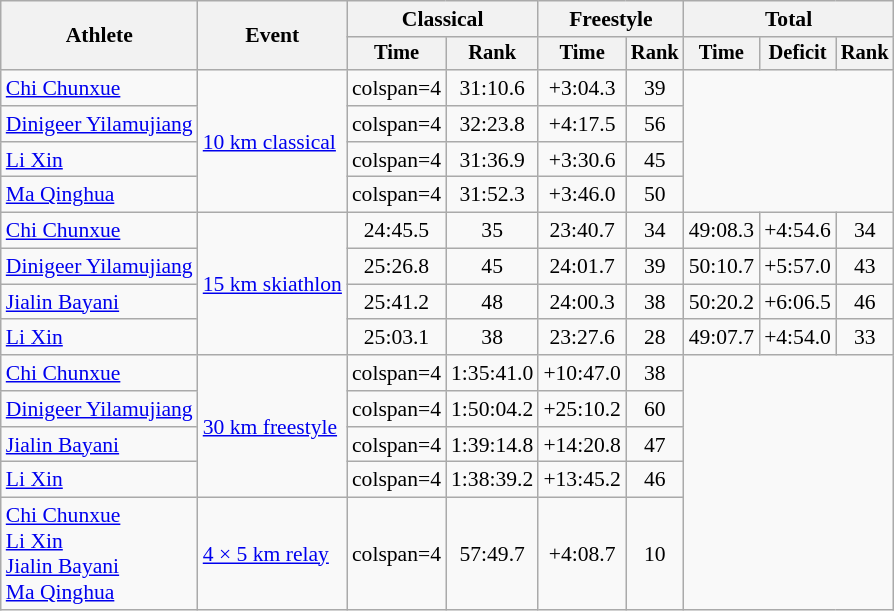<table class="wikitable" style="font-size:90%">
<tr>
<th rowspan=2>Athlete</th>
<th rowspan=2>Event</th>
<th colspan=2>Classical</th>
<th colspan=2>Freestyle</th>
<th colspan=3>Total</th>
</tr>
<tr style="font-size: 95%">
<th>Time</th>
<th>Rank</th>
<th>Time</th>
<th>Rank</th>
<th>Time</th>
<th>Deficit</th>
<th>Rank</th>
</tr>
<tr align=center>
<td align=left><a href='#'>Chi Chunxue</a></td>
<td align=left rowspan=4><a href='#'>10 km classical</a></td>
<td>colspan=4 </td>
<td>31:10.6</td>
<td>+3:04.3</td>
<td>39</td>
</tr>
<tr align=center>
<td align=left><a href='#'>Dinigeer Yilamujiang</a></td>
<td>colspan=4 </td>
<td>32:23.8</td>
<td>+4:17.5</td>
<td>56</td>
</tr>
<tr align=center>
<td align=left><a href='#'>Li Xin</a></td>
<td>colspan=4 </td>
<td>31:36.9</td>
<td>+3:30.6</td>
<td>45</td>
</tr>
<tr align=center>
<td align=left><a href='#'>Ma Qinghua</a></td>
<td>colspan=4 </td>
<td>31:52.3</td>
<td>+3:46.0</td>
<td>50</td>
</tr>
<tr align=center>
<td align=left><a href='#'>Chi Chunxue</a></td>
<td align=left rowspan=4><a href='#'>15 km skiathlon</a></td>
<td>24:45.5</td>
<td>35</td>
<td>23:40.7</td>
<td>34</td>
<td>49:08.3</td>
<td>+4:54.6</td>
<td>34</td>
</tr>
<tr align=center>
<td align=left><a href='#'>Dinigeer Yilamujiang</a></td>
<td>25:26.8</td>
<td>45</td>
<td>24:01.7</td>
<td>39</td>
<td>50:10.7</td>
<td>+5:57.0</td>
<td>43</td>
</tr>
<tr align=center>
<td align=left><a href='#'>Jialin Bayani</a></td>
<td>25:41.2</td>
<td>48</td>
<td>24:00.3</td>
<td>38</td>
<td>50:20.2</td>
<td>+6:06.5</td>
<td>46</td>
</tr>
<tr align=center>
<td align=left><a href='#'>Li Xin</a></td>
<td>25:03.1</td>
<td>38</td>
<td>23:27.6</td>
<td>28</td>
<td>49:07.7</td>
<td>+4:54.0</td>
<td>33</td>
</tr>
<tr align=center>
<td align=left><a href='#'>Chi Chunxue</a></td>
<td align=left rowspan=4><a href='#'>30 km freestyle</a></td>
<td>colspan=4 </td>
<td>1:35:41.0</td>
<td>+10:47.0</td>
<td>38</td>
</tr>
<tr align=center>
<td align=left><a href='#'>Dinigeer Yilamujiang</a></td>
<td>colspan=4 </td>
<td>1:50:04.2</td>
<td>+25:10.2</td>
<td>60</td>
</tr>
<tr align=center>
<td align=left><a href='#'>Jialin Bayani</a></td>
<td>colspan=4 </td>
<td>1:39:14.8</td>
<td>+14:20.8</td>
<td>47</td>
</tr>
<tr align=center>
<td align=left><a href='#'>Li Xin</a></td>
<td>colspan=4 </td>
<td>1:38:39.2</td>
<td>+13:45.2</td>
<td>46</td>
</tr>
<tr align=center>
<td align=left><a href='#'>Chi Chunxue</a><br><a href='#'>Li Xin</a><br><a href='#'>Jialin Bayani</a><br><a href='#'>Ma Qinghua</a></td>
<td align=left><a href='#'>4 × 5 km relay</a></td>
<td>colspan=4 </td>
<td>57:49.7</td>
<td>+4:08.7</td>
<td>10</td>
</tr>
</table>
